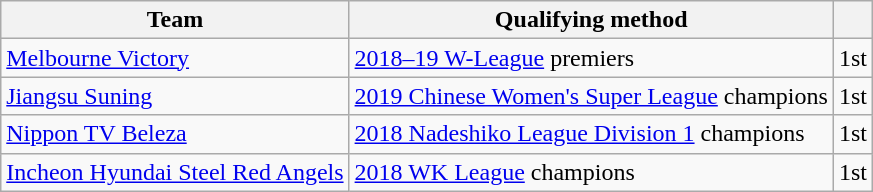<table class="wikitable">
<tr>
<th>Team</th>
<th>Qualifying method</th>
<th> </th>
</tr>
<tr>
<td> <a href='#'>Melbourne Victory</a></td>
<td><a href='#'>2018–19 W-League</a> premiers</td>
<td>1st</td>
</tr>
<tr>
<td> <a href='#'>Jiangsu Suning</a></td>
<td><a href='#'>2019 Chinese Women's Super League</a> champions</td>
<td>1st</td>
</tr>
<tr>
<td> <a href='#'>Nippon TV Beleza</a></td>
<td><a href='#'>2018 Nadeshiko League Division 1</a> champions</td>
<td>1st</td>
</tr>
<tr>
<td> <a href='#'>Incheon Hyundai Steel Red Angels</a></td>
<td><a href='#'>2018 WK League</a> champions</td>
<td>1st</td>
</tr>
</table>
